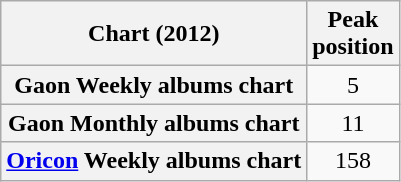<table class="wikitable sortable plainrowheaders">
<tr>
<th>Chart (2012)</th>
<th>Peak<br>position</th>
</tr>
<tr>
<th scope="row">Gaon Weekly albums chart</th>
<td style="text-align:center;">5</td>
</tr>
<tr>
<th scope="row">Gaon Monthly albums chart</th>
<td style="text-align:center;">11</td>
</tr>
<tr>
<th scope="row"><a href='#'>Oricon</a> Weekly albums chart</th>
<td style="text-align:center;">158</td>
</tr>
</table>
